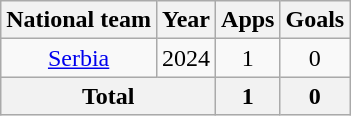<table class="wikitable" style="text-align:center">
<tr>
<th>National team</th>
<th>Year</th>
<th>Apps</th>
<th>Goals</th>
</tr>
<tr>
<td><a href='#'>Serbia</a></td>
<td>2024</td>
<td>1</td>
<td>0</td>
</tr>
<tr>
<th colspan="2">Total</th>
<th>1</th>
<th>0</th>
</tr>
</table>
